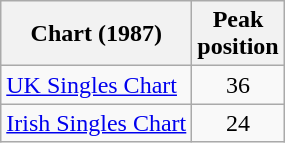<table class="wikitable">
<tr>
<th>Chart (1987)</th>
<th>Peak<br>position</th>
</tr>
<tr>
<td><a href='#'>UK Singles Chart</a></td>
<td align="center">36</td>
</tr>
<tr>
<td><a href='#'>Irish Singles Chart</a></td>
<td align="center">24</td>
</tr>
</table>
